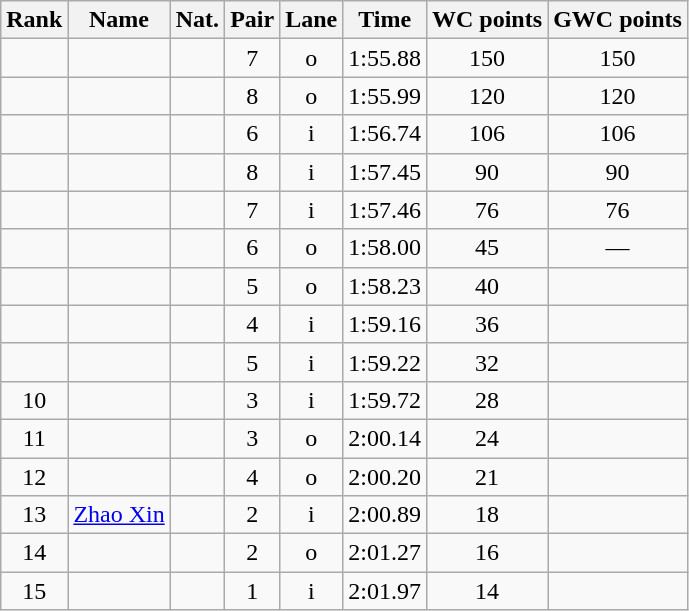<table class="wikitable sortable" style="text-align:center">
<tr>
<th>Rank</th>
<th>Name</th>
<th>Nat.</th>
<th>Pair</th>
<th>Lane</th>
<th>Time</th>
<th>WC points</th>
<th>GWC points</th>
</tr>
<tr>
<td></td>
<td align=left></td>
<td></td>
<td>7</td>
<td>o</td>
<td>1:55.88</td>
<td>150</td>
<td>150</td>
</tr>
<tr>
<td></td>
<td align=left></td>
<td></td>
<td>8</td>
<td>o</td>
<td>1:55.99</td>
<td>120</td>
<td>120</td>
</tr>
<tr>
<td></td>
<td align=left></td>
<td></td>
<td>6</td>
<td>i</td>
<td>1:56.74</td>
<td>106</td>
<td>106</td>
</tr>
<tr>
<td></td>
<td align=left></td>
<td></td>
<td>8</td>
<td>i</td>
<td>1:57.45</td>
<td>90</td>
<td>90</td>
</tr>
<tr>
<td></td>
<td align=left></td>
<td></td>
<td>7</td>
<td>i</td>
<td>1:57.46</td>
<td>76</td>
<td>76</td>
</tr>
<tr>
<td></td>
<td align=left></td>
<td></td>
<td>6</td>
<td>o</td>
<td>1:58.00</td>
<td>45</td>
<td>—</td>
</tr>
<tr>
<td></td>
<td align=left></td>
<td></td>
<td>5</td>
<td>o</td>
<td>1:58.23</td>
<td>40</td>
<td></td>
</tr>
<tr>
<td></td>
<td align=left></td>
<td></td>
<td>4</td>
<td>i</td>
<td>1:59.16</td>
<td>36</td>
<td></td>
</tr>
<tr>
<td></td>
<td align=left></td>
<td></td>
<td>5</td>
<td>i</td>
<td>1:59.22</td>
<td>32</td>
<td></td>
</tr>
<tr>
<td>10</td>
<td align=left></td>
<td></td>
<td>3</td>
<td>i</td>
<td>1:59.72</td>
<td>28</td>
<td></td>
</tr>
<tr>
<td>11</td>
<td align=left></td>
<td></td>
<td>3</td>
<td>o</td>
<td>2:00.14</td>
<td>24</td>
<td></td>
</tr>
<tr>
<td>12</td>
<td align=left></td>
<td></td>
<td>4</td>
<td>o</td>
<td>2:00.20</td>
<td>21</td>
<td></td>
</tr>
<tr>
<td>13</td>
<td align=left><a href='#'>Zhao Xin</a></td>
<td></td>
<td>2</td>
<td>i</td>
<td>2:00.89</td>
<td>18</td>
<td></td>
</tr>
<tr>
<td>14</td>
<td align=left></td>
<td></td>
<td>2</td>
<td>o</td>
<td>2:01.27</td>
<td>16</td>
<td></td>
</tr>
<tr>
<td>15</td>
<td align=left></td>
<td></td>
<td>1</td>
<td>i</td>
<td>2:01.97</td>
<td>14</td>
<td></td>
</tr>
</table>
